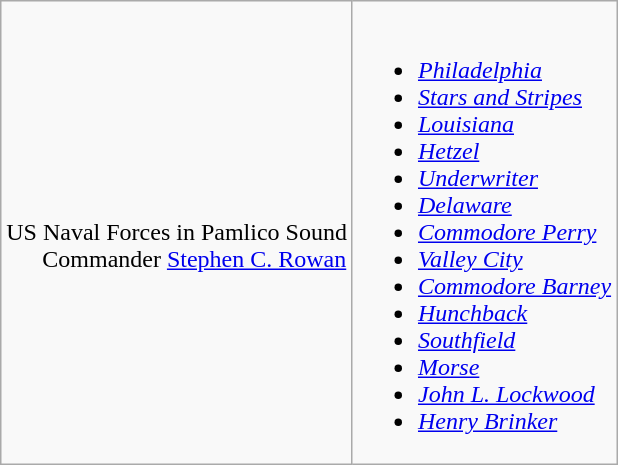<table class="wikitable">
<tr>
<td rowspan=1><br>US Naval Forces in Pamlico Sound
<br>     
Commander <a href='#'>Stephen C. Rowan</a></td>
<td><br><ul><li><em><a href='#'>Philadelphia</a></em></li><li><em><a href='#'>Stars and Stripes</a></em></li><li><em><a href='#'>Louisiana</a></em></li><li><em><a href='#'>Hetzel</a></em></li><li><em><a href='#'>Underwriter</a></em></li><li><em><a href='#'>Delaware</a></em></li><li><em><a href='#'>Commodore Perry</a></em></li><li><em><a href='#'>Valley City</a></em></li><li><em><a href='#'>Commodore Barney</a></em></li><li><em><a href='#'>Hunchback</a></em></li><li><em><a href='#'>Southfield</a></em></li><li><em><a href='#'>Morse</a></em></li><li><em><a href='#'>John L. Lockwood</a></em></li><li><em><a href='#'>Henry Brinker</a></em></li></ul></td>
</tr>
</table>
